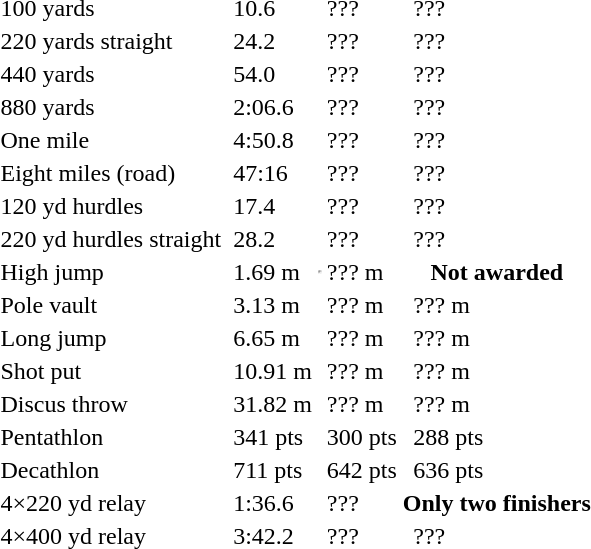<table>
<tr>
<td>100 yards</td>
<td></td>
<td>10.6</td>
<td></td>
<td>???</td>
<td></td>
<td>???</td>
</tr>
<tr>
<td>220 yards straight</td>
<td></td>
<td>24.2</td>
<td></td>
<td>???</td>
<td></td>
<td>???</td>
</tr>
<tr>
<td>440 yards</td>
<td></td>
<td>54.0</td>
<td></td>
<td>???</td>
<td></td>
<td>???</td>
</tr>
<tr>
<td>880 yards</td>
<td></td>
<td>2:06.6</td>
<td></td>
<td>???</td>
<td></td>
<td>???</td>
</tr>
<tr>
<td>One mile</td>
<td></td>
<td>4:50.8</td>
<td></td>
<td>???</td>
<td></td>
<td>???</td>
</tr>
<tr>
<td>Eight miles (road)</td>
<td></td>
<td>47:16</td>
<td></td>
<td>???</td>
<td></td>
<td>???</td>
</tr>
<tr>
<td>120 yd hurdles</td>
<td></td>
<td>17.4</td>
<td></td>
<td>???</td>
<td></td>
<td>???</td>
</tr>
<tr>
<td>220 yd hurdles straight</td>
<td></td>
<td>28.2</td>
<td></td>
<td>???</td>
<td></td>
<td>???</td>
</tr>
<tr>
<td>High jump</td>
<td></td>
<td>1.69 m</td>
<td><hr></td>
<td>??? m</td>
<th colspan=2>Not awarded</th>
</tr>
<tr>
<td>Pole vault</td>
<td></td>
<td>3.13 m</td>
<td></td>
<td>??? m</td>
<td></td>
<td>??? m</td>
</tr>
<tr>
<td>Long jump</td>
<td></td>
<td>6.65 m</td>
<td></td>
<td>??? m</td>
<td></td>
<td>??? m</td>
</tr>
<tr>
<td>Shot put</td>
<td></td>
<td>10.91 m</td>
<td></td>
<td>??? m</td>
<td></td>
<td>??? m</td>
</tr>
<tr>
<td>Discus throw</td>
<td></td>
<td>31.82 m</td>
<td></td>
<td>??? m</td>
<td></td>
<td>??? m</td>
</tr>
<tr>
<td>Pentathlon</td>
<td></td>
<td>341 pts</td>
<td></td>
<td>300 pts</td>
<td></td>
<td>288 pts</td>
</tr>
<tr>
<td>Decathlon</td>
<td></td>
<td>711 pts</td>
<td></td>
<td>642 pts</td>
<td></td>
<td>636 pts</td>
</tr>
<tr>
<td>4×220 yd relay</td>
<td></td>
<td>1:36.6</td>
<td></td>
<td>???</td>
<th colspan=2>Only two finishers</th>
</tr>
<tr>
<td>4×400 yd relay</td>
<td></td>
<td>3:42.2</td>
<td></td>
<td>???</td>
<td></td>
<td>???</td>
</tr>
</table>
